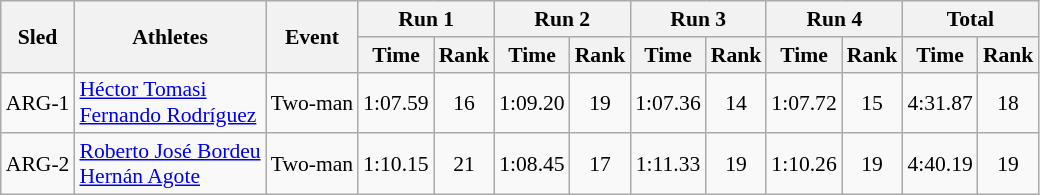<table class="wikitable" border="1" style="font-size:90%">
<tr>
<th rowspan="2">Sled</th>
<th rowspan="2">Athletes</th>
<th rowspan="2">Event</th>
<th colspan="2">Run 1</th>
<th colspan="2">Run 2</th>
<th colspan="2">Run 3</th>
<th colspan="2">Run 4</th>
<th colspan="2">Total</th>
</tr>
<tr>
<th>Time</th>
<th>Rank</th>
<th>Time</th>
<th>Rank</th>
<th>Time</th>
<th>Rank</th>
<th>Time</th>
<th>Rank</th>
<th>Time</th>
<th>Rank</th>
</tr>
<tr>
<td align="center">ARG-1</td>
<td><a href='#'>Héctor Tomasi</a><br><a href='#'>Fernando Rodríguez</a></td>
<td>Two-man</td>
<td align="center">1:07.59</td>
<td align="center">16</td>
<td align="center">1:09.20</td>
<td align="center">19</td>
<td align="center">1:07.36</td>
<td align="center">14</td>
<td align="center">1:07.72</td>
<td align="center">15</td>
<td align="center">4:31.87</td>
<td align="center">18</td>
</tr>
<tr>
<td align="center">ARG-2</td>
<td><a href='#'>Roberto José Bordeu</a><br><a href='#'>Hernán Agote</a></td>
<td>Two-man</td>
<td align="center">1:10.15</td>
<td align="center">21</td>
<td align="center">1:08.45</td>
<td align="center">17</td>
<td align="center">1:11.33</td>
<td align="center">19</td>
<td align="center">1:10.26</td>
<td align="center">19</td>
<td align="center">4:40.19</td>
<td align="center">19</td>
</tr>
</table>
